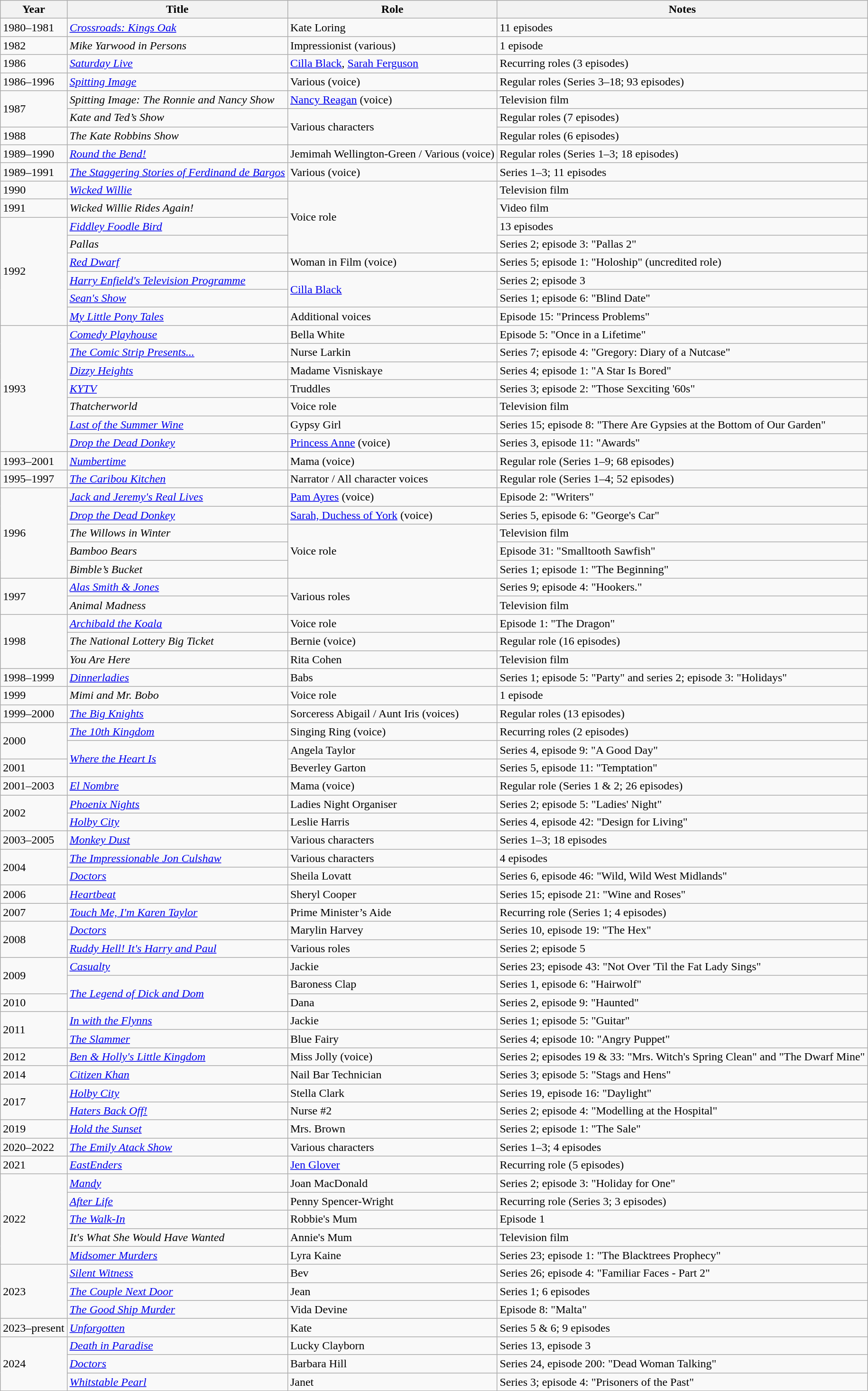<table class="wikitable sortable">
<tr>
<th>Year</th>
<th>Title</th>
<th>Role</th>
<th class="unsortable">Notes</th>
</tr>
<tr>
<td>1980–1981</td>
<td><a href='#'><em>Crossroads: Kings Oak</em></a></td>
<td>Kate Loring</td>
<td>11 episodes</td>
</tr>
<tr>
<td>1982</td>
<td><em>Mike Yarwood in Persons</em></td>
<td>Impressionist (various)</td>
<td>1 episode</td>
</tr>
<tr>
<td>1986</td>
<td><em><a href='#'>Saturday Live</a></em></td>
<td><a href='#'>Cilla Black</a>, <a href='#'>Sarah Ferguson</a></td>
<td>Recurring roles (3 episodes)</td>
</tr>
<tr>
<td>1986–1996</td>
<td><em><a href='#'>Spitting Image</a></em></td>
<td>Various (voice)</td>
<td>Regular roles (Series 3–18; 93 episodes)</td>
</tr>
<tr>
<td rowspan=2>1987</td>
<td><em>Spitting Image: The Ronnie and Nancy Show</em></td>
<td><a href='#'>Nancy Reagan</a> (voice)</td>
<td>Television film</td>
</tr>
<tr>
<td><em>Kate and Ted’s Show</em></td>
<td rowspan=2>Various characters</td>
<td>Regular roles (7 episodes)</td>
</tr>
<tr>
<td>1988</td>
<td><em>The Kate Robbins Show</em></td>
<td>Regular roles (6 episodes)</td>
</tr>
<tr>
<td>1989–1990</td>
<td><em><a href='#'>Round the Bend!</a></em></td>
<td>Jemimah Wellington-Green / Various (voice)</td>
<td>Regular roles (Series 1–3; 18 episodes)</td>
</tr>
<tr>
<td>1989–1991</td>
<td><em><a href='#'>The Staggering Stories of Ferdinand de Bargos</a></em></td>
<td>Various (voice)</td>
<td>Series 1–3; 11 episodes</td>
</tr>
<tr>
<td>1990</td>
<td><em><a href='#'>Wicked Willie</a></em></td>
<td rowspan=4>Voice role</td>
<td>Television film</td>
</tr>
<tr>
<td>1991</td>
<td><em>Wicked Willie Rides Again!</em></td>
<td>Video film</td>
</tr>
<tr>
<td rowspan=6>1992</td>
<td><em><a href='#'>Fiddley Foodle Bird</a></em></td>
<td>13 episodes</td>
</tr>
<tr>
<td><em>Pallas</em></td>
<td>Series 2; episode 3: "Pallas 2"</td>
</tr>
<tr>
<td><em><a href='#'>Red Dwarf</a></em></td>
<td>Woman in Film (voice)</td>
<td>Series 5; episode 1: "Holoship" (uncredited role)</td>
</tr>
<tr>
<td><em><a href='#'>Harry Enfield's Television Programme</a></em></td>
<td rowspan=2><a href='#'>Cilla Black</a></td>
<td>Series 2; episode 3</td>
</tr>
<tr>
<td><em><a href='#'>Sean's Show</a></em></td>
<td>Series 1; episode 6: "Blind Date"</td>
</tr>
<tr>
<td><em><a href='#'>My Little Pony Tales</a></em></td>
<td>Additional voices</td>
<td>Episode 15: "Princess Problems"</td>
</tr>
<tr>
<td rowspan=7>1993</td>
<td><em><a href='#'>Comedy Playhouse</a></em></td>
<td>Bella White</td>
<td>Episode 5: "Once in a Lifetime"</td>
</tr>
<tr>
<td><em><a href='#'>The Comic Strip Presents...</a></em></td>
<td>Nurse Larkin</td>
<td>Series 7; episode 4: "Gregory: Diary of a Nutcase"</td>
</tr>
<tr>
<td><em><a href='#'>Dizzy Heights</a></em></td>
<td>Madame Visniskaye</td>
<td>Series 4; episode 1: "A Star Is Bored"</td>
</tr>
<tr>
<td><em><a href='#'>KYTV</a></em></td>
<td>Truddles</td>
<td>Series 3; episode 2: "Those Sexciting '60s"</td>
</tr>
<tr>
<td><em>Thatcherworld</em></td>
<td>Voice role</td>
<td>Television film</td>
</tr>
<tr>
<td><em><a href='#'>Last of the Summer Wine</a></em></td>
<td>Gypsy Girl</td>
<td>Series 15; episode 8: "There Are Gypsies at the Bottom of Our Garden"</td>
</tr>
<tr>
<td><em><a href='#'>Drop the Dead Donkey</a></em></td>
<td><a href='#'>Princess Anne</a> (voice)</td>
<td>Series 3, episode 11: "Awards"</td>
</tr>
<tr>
<td>1993–2001</td>
<td><em><a href='#'>Numbertime</a></em></td>
<td>Mama (voice)</td>
<td>Regular role (Series 1–9; 68 episodes)</td>
</tr>
<tr>
<td>1995–1997</td>
<td><em><a href='#'>The Caribou Kitchen</a></em></td>
<td>Narrator / All character voices</td>
<td>Regular role (Series 1–4; 52 episodes)</td>
</tr>
<tr>
<td rowspan=5>1996</td>
<td><em><a href='#'>Jack and Jeremy's Real Lives</a></em></td>
<td><a href='#'>Pam Ayres</a> (voice)</td>
<td>Episode 2: "Writers"</td>
</tr>
<tr>
<td><em><a href='#'>Drop the Dead Donkey</a></em></td>
<td><a href='#'>Sarah, Duchess of York</a> (voice)</td>
<td>Series 5, episode 6: "George's Car"</td>
</tr>
<tr>
<td><em>The Willows in Winter</em></td>
<td rowspan=3>Voice role</td>
<td>Television film</td>
</tr>
<tr>
<td><em>Bamboo Bears</em></td>
<td>Episode 31: "Smalltooth Sawfish"</td>
</tr>
<tr>
<td><em>Bimble’s Bucket</em></td>
<td>Series 1; episode 1: "The Beginning"</td>
</tr>
<tr>
<td rowspan=2>1997</td>
<td><em><a href='#'>Alas Smith & Jones</a></em></td>
<td rowspan=2>Various roles</td>
<td>Series 9; episode 4: "Hookers."</td>
</tr>
<tr>
<td><em>Animal Madness</em></td>
<td>Television film</td>
</tr>
<tr>
<td rowspan=3>1998</td>
<td><em><a href='#'>Archibald the Koala</a></em></td>
<td>Voice role</td>
<td>Episode 1: "The Dragon"</td>
</tr>
<tr>
<td><em>The National Lottery Big Ticket</em></td>
<td>Bernie (voice)</td>
<td>Regular role (16 episodes)</td>
</tr>
<tr>
<td><em>You Are Here</em></td>
<td>Rita Cohen</td>
<td>Television film</td>
</tr>
<tr>
<td>1998–1999</td>
<td><em><a href='#'>Dinnerladies</a></em></td>
<td>Babs</td>
<td>Series 1; episode 5: "Party" and series 2; episode 3: "Holidays"</td>
</tr>
<tr>
<td>1999</td>
<td><em>Mimi and Mr. Bobo</em></td>
<td>Voice role</td>
<td>1 episode</td>
</tr>
<tr>
<td>1999–2000</td>
<td><em><a href='#'>The Big Knights</a></em></td>
<td>Sorceress Abigail / Aunt Iris (voices)</td>
<td>Regular roles (13 episodes)</td>
</tr>
<tr>
<td rowspan=2>2000</td>
<td><em><a href='#'>The 10th Kingdom</a></em></td>
<td>Singing Ring (voice)</td>
<td>Recurring roles (2 episodes)</td>
</tr>
<tr>
<td rowspan=2><a href='#'><em>Where the Heart Is</em></a></td>
<td>Angela Taylor</td>
<td>Series 4, episode 9: "A Good Day"</td>
</tr>
<tr>
<td>2001</td>
<td>Beverley Garton</td>
<td>Series 5, episode 11: "Temptation"</td>
</tr>
<tr>
<td>2001–2003</td>
<td><em><a href='#'>El Nombre</a></em></td>
<td>Mama (voice)</td>
<td>Regular role (Series 1 & 2; 26 episodes)</td>
</tr>
<tr>
<td rowspan=2>2002</td>
<td><em><a href='#'>Phoenix Nights</a></em></td>
<td>Ladies Night Organiser</td>
<td>Series 2; episode 5: "Ladies' Night"</td>
</tr>
<tr>
<td><em><a href='#'>Holby City</a></em></td>
<td>Leslie Harris</td>
<td>Series 4, episode 42: "Design for Living"</td>
</tr>
<tr>
<td>2003–2005</td>
<td><em><a href='#'>Monkey Dust</a></em></td>
<td>Various characters</td>
<td>Series 1–3; 18 episodes</td>
</tr>
<tr>
<td rowspan=2>2004</td>
<td><em><a href='#'>The Impressionable Jon Culshaw</a></em></td>
<td>Various characters</td>
<td>4 episodes</td>
</tr>
<tr>
<td><a href='#'><em>Doctors</em></a></td>
<td>Sheila Lovatt</td>
<td>Series 6, episode 46: "Wild, Wild West Midlands"</td>
</tr>
<tr>
<td>2006</td>
<td><a href='#'><em>Heartbeat</em></a></td>
<td>Sheryl Cooper</td>
<td>Series 15; episode 21: "Wine and Roses"</td>
</tr>
<tr>
<td>2007</td>
<td><em><a href='#'>Touch Me, I'm Karen Taylor</a></em></td>
<td>Prime Minister’s Aide</td>
<td>Recurring role (Series 1; 4 episodes)</td>
</tr>
<tr>
<td rowspan=2>2008</td>
<td><a href='#'><em>Doctors</em></a></td>
<td>Marylin Harvey</td>
<td>Series 10, episode 19: "The Hex"</td>
</tr>
<tr>
<td><em><a href='#'>Ruddy Hell! It's Harry and Paul</a></em></td>
<td>Various roles</td>
<td>Series 2; episode 5</td>
</tr>
<tr>
<td rowspan=2>2009</td>
<td><a href='#'><em>Casualty</em></a></td>
<td>Jackie</td>
<td>Series 23; episode 43: "Not Over 'Til the Fat Lady Sings"</td>
</tr>
<tr>
<td rowspan=2><em><a href='#'>The Legend of Dick and Dom</a></em></td>
<td>Baroness Clap</td>
<td>Series 1, episode 6: "Hairwolf"</td>
</tr>
<tr>
<td>2010</td>
<td>Dana</td>
<td>Series 2, episode 9: "Haunted"</td>
</tr>
<tr>
<td rowspan=2>2011</td>
<td><em><a href='#'>In with the Flynns</a></em></td>
<td>Jackie</td>
<td>Series 1; episode 5: "Guitar"</td>
</tr>
<tr>
<td><em><a href='#'>The Slammer</a></em></td>
<td>Blue Fairy</td>
<td>Series 4; episode 10: "Angry Puppet"</td>
</tr>
<tr>
<td>2012</td>
<td><em><a href='#'>Ben & Holly's Little Kingdom</a></em></td>
<td>Miss Jolly (voice)</td>
<td>Series 2; episodes 19 & 33: "Mrs. Witch's Spring Clean" and "The Dwarf Mine"</td>
</tr>
<tr>
<td>2014</td>
<td><em><a href='#'>Citizen Khan</a></em></td>
<td>Nail Bar Technician</td>
<td>Series 3; episode 5: "Stags and Hens"</td>
</tr>
<tr>
<td rowspan=2>2017</td>
<td><em><a href='#'>Holby City</a></em></td>
<td>Stella Clark</td>
<td>Series 19, episode 16: "Daylight"</td>
</tr>
<tr>
<td><em><a href='#'>Haters Back Off!</a></em></td>
<td>Nurse #2</td>
<td>Series 2; episode 4: "Modelling at the Hospital"</td>
</tr>
<tr>
<td>2019</td>
<td><em><a href='#'>Hold the Sunset</a></em></td>
<td>Mrs. Brown</td>
<td>Series 2; episode 1: "The Sale"</td>
</tr>
<tr>
<td>2020–2022</td>
<td><em><a href='#'>The Emily Atack Show</a></em></td>
<td>Various characters</td>
<td>Series 1–3; 4 episodes</td>
</tr>
<tr>
<td>2021</td>
<td><em><a href='#'>EastEnders</a></em></td>
<td><a href='#'>Jen Glover</a></td>
<td>Recurring role (5 episodes)</td>
</tr>
<tr>
<td rowspan=5>2022</td>
<td><a href='#'><em>Mandy</em></a></td>
<td>Joan MacDonald</td>
<td>Series 2; episode 3: "Holiday for One"</td>
</tr>
<tr>
<td><a href='#'><em>After Life</em></a></td>
<td>Penny Spencer-Wright</td>
<td>Recurring role (Series 3; 3 episodes)</td>
</tr>
<tr>
<td><em><a href='#'>The Walk-In</a></em></td>
<td>Robbie's Mum</td>
<td>Episode 1</td>
</tr>
<tr>
<td><em>It's What She Would Have Wanted</em></td>
<td>Annie's Mum</td>
<td>Television film</td>
</tr>
<tr>
<td><em><a href='#'>Midsomer Murders</a></em></td>
<td>Lyra Kaine</td>
<td>Series 23; episode 1: "The Blacktrees Prophecy"</td>
</tr>
<tr>
<td rowspan=3>2023</td>
<td><em><a href='#'>Silent Witness</a></em></td>
<td>Bev</td>
<td>Series 26; episode 4: "Familiar Faces - Part 2"</td>
</tr>
<tr>
<td><em><a href='#'>The Couple Next Door</a></em></td>
<td>Jean</td>
<td>Series 1; 6 episodes</td>
</tr>
<tr>
<td><em><a href='#'>The Good Ship Murder</a></em></td>
<td>Vida Devine</td>
<td>Episode 8: "Malta"</td>
</tr>
<tr>
<td>2023–present</td>
<td><em><a href='#'>Unforgotten</a></em></td>
<td>Kate</td>
<td>Series 5 & 6; 9 episodes</td>
</tr>
<tr>
<td rowspan=3>2024</td>
<td><em><a href='#'>Death in Paradise</a></em></td>
<td>Lucky Clayborn</td>
<td>Series 13, episode 3</td>
</tr>
<tr>
<td><a href='#'><em>Doctors</em></a></td>
<td>Barbara Hill</td>
<td>Series 24, episode 200: "Dead Woman Talking"</td>
</tr>
<tr>
<td><em><a href='#'>Whitstable Pearl</a></em></td>
<td>Janet</td>
<td>Series 3; episode 4: "Prisoners of the Past"</td>
</tr>
</table>
